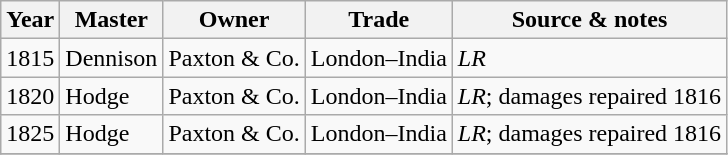<table class="sortable wikitable">
<tr>
<th>Year</th>
<th>Master</th>
<th>Owner</th>
<th>Trade</th>
<th>Source & notes</th>
</tr>
<tr>
<td>1815</td>
<td>Dennison</td>
<td>Paxton & Co.</td>
<td>London–India</td>
<td><em>LR</em></td>
</tr>
<tr>
<td>1820</td>
<td>Hodge</td>
<td>Paxton & Co.</td>
<td>London–India</td>
<td><em>LR</em>; damages repaired 1816</td>
</tr>
<tr>
<td>1825</td>
<td>Hodge</td>
<td>Paxton & Co.</td>
<td>London–India</td>
<td><em>LR</em>; damages repaired 1816</td>
</tr>
<tr>
</tr>
</table>
